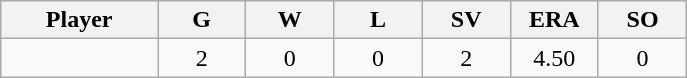<table class="wikitable sortable">
<tr>
<th bgcolor="#DDDDFF" width="16%">Player</th>
<th bgcolor="#DDDDFF" width="9%">G</th>
<th bgcolor="#DDDDFF" width="9%">W</th>
<th bgcolor="#DDDDFF" width="9%">L</th>
<th bgcolor="#DDDDFF" width="9%">SV</th>
<th bgcolor="#DDDDFF" width="9%">ERA</th>
<th bgcolor="#DDDDFF" width="9%">SO</th>
</tr>
<tr align="center">
<td></td>
<td>2</td>
<td>0</td>
<td>0</td>
<td>2</td>
<td>4.50</td>
<td>0</td>
</tr>
</table>
